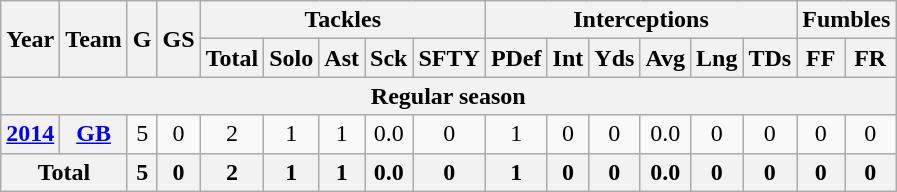<table class="wikitable" style="text-align: center;">
<tr>
<th rowspan=2>Year</th>
<th rowspan=2>Team</th>
<th rowspan=2>G</th>
<th rowspan=2>GS</th>
<th colspan=5>Tackles</th>
<th colspan=6>Interceptions</th>
<th colspan=2>Fumbles</th>
</tr>
<tr>
<th>Total</th>
<th>Solo</th>
<th>Ast</th>
<th>Sck</th>
<th>SFTY</th>
<th>PDef</th>
<th>Int</th>
<th>Yds</th>
<th>Avg</th>
<th>Lng</th>
<th>TDs</th>
<th>FF</th>
<th>FR</th>
</tr>
<tr>
<th colspan=17><strong>Regular season</strong></th>
</tr>
<tr>
<th><a href='#'>2014</a></th>
<th><a href='#'>GB</a></th>
<td>5</td>
<td>0</td>
<td>2</td>
<td>1</td>
<td>1</td>
<td>0.0</td>
<td>0</td>
<td>1</td>
<td>0</td>
<td>0</td>
<td>0.0</td>
<td>0</td>
<td>0</td>
<td>0</td>
<td>0</td>
</tr>
<tr>
<th colspan=2>Total</th>
<th>5</th>
<th>0</th>
<th>2</th>
<th>1</th>
<th>1</th>
<th>0.0</th>
<th>0</th>
<th>1</th>
<th>0</th>
<th>0</th>
<th>0.0</th>
<th>0</th>
<th>0</th>
<th>0</th>
<th>0</th>
</tr>
</table>
